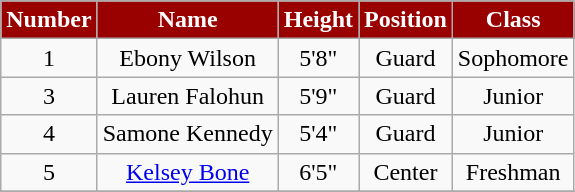<table class="wikitable" style="text-align:center">
<tr>
<th style="background:#990000;color:#FFFFFF;">Number</th>
<th style="background:#990000;color:#FFFFFF;">Name</th>
<th style="background:#990000;color:#FFFFFF;">Height</th>
<th style="background:#990000;color:#FFFFFF;">Position</th>
<th style="background:#990000;color:#FFFFFF;">Class</th>
</tr>
<tr>
<td>1</td>
<td>Ebony Wilson</td>
<td>5'8"</td>
<td>Guard</td>
<td>Sophomore</td>
</tr>
<tr>
<td>3</td>
<td>Lauren Falohun</td>
<td>5'9"</td>
<td>Guard</td>
<td>Junior</td>
</tr>
<tr>
<td>4</td>
<td>Samone Kennedy</td>
<td>5'4"</td>
<td>Guard</td>
<td>Junior</td>
</tr>
<tr>
<td>5</td>
<td><a href='#'>Kelsey Bone</a></td>
<td>6'5"</td>
<td>Center</td>
<td>Freshman</td>
</tr>
<tr>
</tr>
</table>
